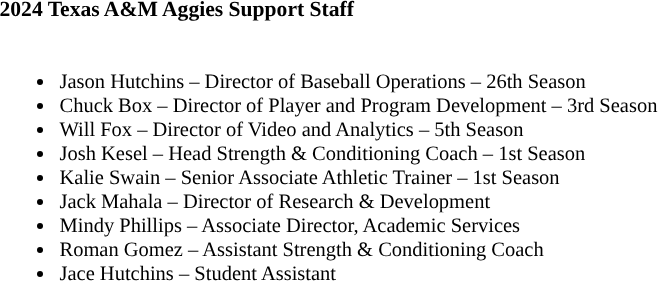<table class="toccolours" style="border-collapse:collapse; font-size:90%;">
<tr>
<td colspan="1"><strong>2024 Texas A&M Aggies Support Staff</strong></td>
</tr>
<tr>
<td style="text-align: left; font-size: 95%;" valign="top"><br><ul><li>Jason Hutchins – Director of Baseball Operations – 26th Season</li><li>Chuck Box – Director of Player and Program Development – 3rd Season</li><li>Will Fox – Director of Video and Analytics – 5th Season</li><li>Josh Kesel – Head Strength & Conditioning Coach – 1st Season</li><li>Kalie Swain – Senior Associate Athletic Trainer – 1st Season</li><li>Jack Mahala – Director of Research & Development</li><li>Mindy Phillips – Associate Director, Academic Services</li><li>Roman Gomez – Assistant Strength & Conditioning Coach</li><li>Jace Hutchins – Student Assistant</li></ul></td>
</tr>
</table>
